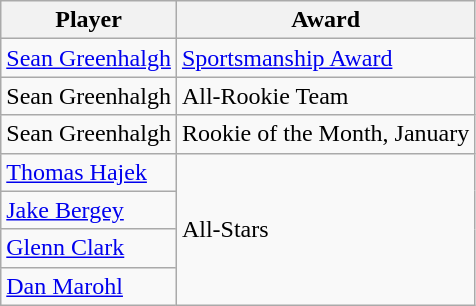<table class="wikitable">
<tr>
<th>Player</th>
<th>Award</th>
</tr>
<tr>
<td><a href='#'>Sean Greenhalgh</a></td>
<td><a href='#'>Sportsmanship Award</a></td>
</tr>
<tr>
<td>Sean Greenhalgh</td>
<td>All-Rookie Team</td>
</tr>
<tr>
<td>Sean Greenhalgh</td>
<td>Rookie of the Month, January</td>
</tr>
<tr>
<td><a href='#'>Thomas Hajek</a></td>
<td rowspan=4>All-Stars</td>
</tr>
<tr>
<td><a href='#'>Jake Bergey</a></td>
</tr>
<tr>
<td><a href='#'>Glenn Clark</a></td>
</tr>
<tr>
<td><a href='#'>Dan Marohl</a></td>
</tr>
</table>
